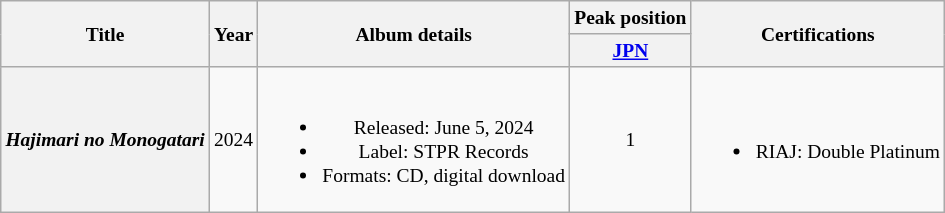<table class="wikitable plainrowheaders" style="font-size:small; text-align:center">
<tr>
<th rowspan="2">Title</th>
<th rowspan="2">Year</th>
<th rowspan="2">Album details</th>
<th colspan="1">Peak position</th>
<th rowspan="2">Certifications</th>
</tr>
<tr>
<th><a href='#'>JPN</a></th>
</tr>
<tr>
<th scope="row"><em>Hajimari no Monogatari</em></th>
<td>2024</td>
<td><br><ul><li>Released: June 5, 2024</li><li>Label: STPR Records</li><li>Formats: CD, digital download</li></ul></td>
<td>1</td>
<td><br><ul><li>RIAJ: Double Platinum</li></ul></td>
</tr>
</table>
